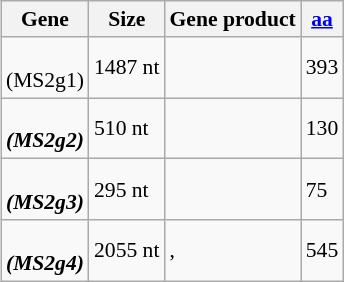<table class="wikitable sortable" style="float: right; margin:0 0 1em 1em; font-size: 90%; clear: right;">
<tr>
<th>Gene</th>
<th>Size</th>
<th>Gene product</th>
<th><a href='#'>aa</a></th>
</tr>
<tr>
<td><strong><em> </em></strong><br>(MS2g1)</td>
<td>1487 nt</td>
<td><br></td>
<td>393</td>
</tr>
<tr>
<td><strong><em><strong> <em><br>(MS2g2)</td>
<td>510 nt</td>
<td></td>
<td>130</td>
</tr>
<tr>
<td></em></strong> <strong><em><br>(MS2g3)</td>
<td>295 nt</td>
<td></td>
<td>75</td>
</tr>
<tr>
<td></em></strong><strong><em><br>(MS2g4)</td>
<td>2055 nt</td>
<td>,<br></td>
<td>545</td>
</tr>
</table>
